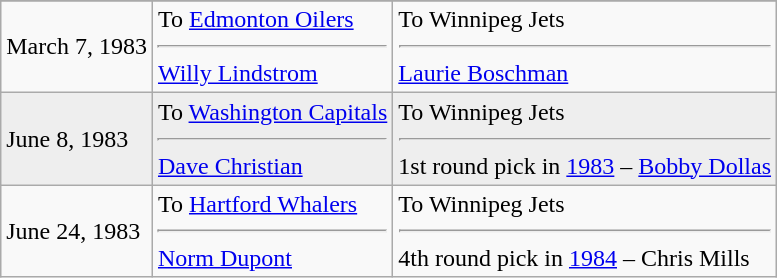<table class="wikitable">
<tr>
</tr>
<tr>
<td>March 7, 1983</td>
<td valign="top">To <a href='#'>Edmonton Oilers</a><hr><a href='#'>Willy Lindstrom</a></td>
<td valign="top">To Winnipeg Jets<hr><a href='#'>Laurie Boschman</a></td>
</tr>
<tr bgcolor="#eeeeee">
<td>June 8, 1983</td>
<td valign="top">To <a href='#'>Washington Capitals</a><hr><a href='#'>Dave Christian</a></td>
<td valign="top">To Winnipeg Jets<hr>1st round pick in <a href='#'>1983</a> – <a href='#'>Bobby Dollas</a></td>
</tr>
<tr>
<td>June 24, 1983</td>
<td valign="top">To <a href='#'>Hartford Whalers</a><hr><a href='#'>Norm Dupont</a></td>
<td valign="top">To Winnipeg Jets<hr>4th round pick in <a href='#'>1984</a> – Chris Mills</td>
</tr>
</table>
